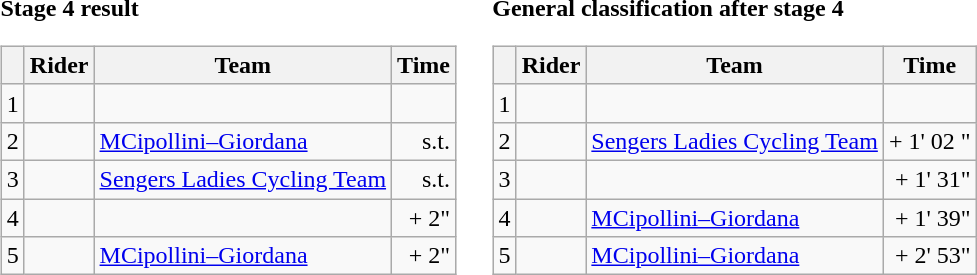<table>
<tr>
<td><strong>Stage 4 result</strong><br><table class="wikitable">
<tr>
<th></th>
<th>Rider</th>
<th>Team</th>
<th>Time</th>
</tr>
<tr>
<td>1</td>
<td></td>
<td></td>
<td align="right"></td>
</tr>
<tr>
<td>2</td>
<td></td>
<td><a href='#'>MCipollini–Giordana</a></td>
<td align="right">s.t.</td>
</tr>
<tr>
<td>3</td>
<td></td>
<td><a href='#'>Sengers Ladies Cycling Team</a></td>
<td align="right">s.t.</td>
</tr>
<tr>
<td>4</td>
<td></td>
<td></td>
<td align="right">+ 2"</td>
</tr>
<tr>
<td>5</td>
<td></td>
<td><a href='#'>MCipollini–Giordana</a></td>
<td align="right">+ 2"</td>
</tr>
</table>
</td>
<td></td>
<td><strong>General classification after stage 4</strong><br><table class="wikitable">
<tr>
<th></th>
<th>Rider</th>
<th>Team</th>
<th>Time</th>
</tr>
<tr>
<td>1</td>
<td></td>
<td></td>
<td align="right"></td>
</tr>
<tr>
<td>2</td>
<td></td>
<td><a href='#'>Sengers Ladies Cycling Team</a></td>
<td align="right">+ 1' 02 "</td>
</tr>
<tr>
<td>3</td>
<td></td>
<td></td>
<td align="right">+ 1' 31"</td>
</tr>
<tr>
<td>4</td>
<td></td>
<td><a href='#'>MCipollini–Giordana</a></td>
<td align="right">+ 1' 39"</td>
</tr>
<tr>
<td>5</td>
<td></td>
<td><a href='#'>MCipollini–Giordana</a></td>
<td align="right">+ 2' 53"</td>
</tr>
</table>
</td>
</tr>
</table>
